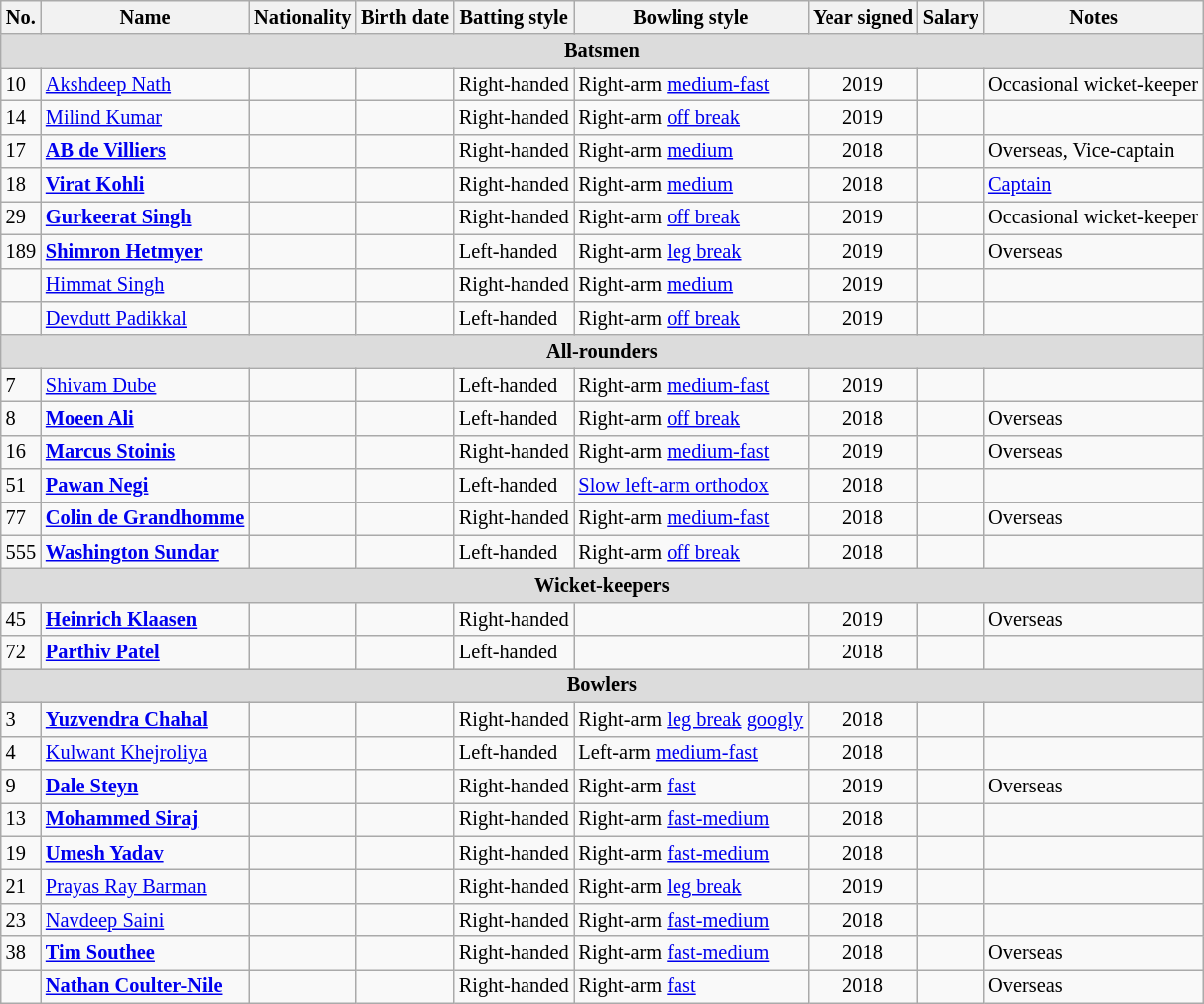<table class="wikitable"  style="font-size:85%;">
<tr>
<th>No.</th>
<th>Name</th>
<th>Nationality</th>
<th>Birth date</th>
<th>Batting style</th>
<th>Bowling style</th>
<th>Year signed</th>
<th>Salary</th>
<th>Notes</th>
</tr>
<tr>
<th colspan="9" style="background:#dcdcdc; text-align:center;">Batsmen</th>
</tr>
<tr>
<td>10</td>
<td><a href='#'>Akshdeep Nath</a></td>
<td></td>
<td></td>
<td>Right-handed</td>
<td>Right-arm <a href='#'>medium-fast</a></td>
<td style="text-align:center;">2019</td>
<td style="text-align:right;"></td>
<td>Occasional wicket-keeper</td>
</tr>
<tr>
<td>14</td>
<td><a href='#'>Milind Kumar</a></td>
<td></td>
<td></td>
<td>Right-handed</td>
<td>Right-arm <a href='#'>off break</a></td>
<td style="text-align:center;">2019</td>
<td style="text-align:right;"></td>
<td></td>
</tr>
<tr>
<td>17</td>
<td><strong><a href='#'>AB de Villiers</a></strong></td>
<td></td>
<td></td>
<td>Right-handed</td>
<td>Right-arm <a href='#'>medium</a></td>
<td style="text-align:center;">2018</td>
<td style="text-align:right;"></td>
<td>Overseas, Vice-captain</td>
</tr>
<tr>
<td>18</td>
<td><strong><a href='#'>Virat Kohli</a></strong></td>
<td></td>
<td></td>
<td>Right-handed</td>
<td>Right-arm <a href='#'>medium</a></td>
<td style="text-align:center;">2018</td>
<td style="text-align:right;"></td>
<td><a href='#'>Captain</a></td>
</tr>
<tr>
<td>29</td>
<td><strong><a href='#'>Gurkeerat Singh</a></strong></td>
<td></td>
<td></td>
<td>Right-handed</td>
<td>Right-arm <a href='#'>off break</a></td>
<td style="text-align:center;">2019</td>
<td style="text-align:right;"></td>
<td>Occasional wicket-keeper</td>
</tr>
<tr>
<td>189</td>
<td><strong><a href='#'>Shimron Hetmyer</a></strong></td>
<td></td>
<td></td>
<td>Left-handed</td>
<td>Right-arm <a href='#'>leg break</a></td>
<td style="text-align:center;">2019</td>
<td style="text-align:right;"></td>
<td>Overseas</td>
</tr>
<tr>
<td></td>
<td><a href='#'>Himmat Singh</a></td>
<td></td>
<td></td>
<td>Right-handed</td>
<td>Right-arm <a href='#'>medium</a></td>
<td style="text-align:center;">2019</td>
<td style="text-align:right;"></td>
<td></td>
</tr>
<tr>
<td></td>
<td><a href='#'>Devdutt Padikkal</a></td>
<td></td>
<td></td>
<td>Left-handed</td>
<td>Right-arm <a href='#'>off break</a></td>
<td style="text-align:center;">2019</td>
<td style="text-align:right;"></td>
<td></td>
</tr>
<tr>
<th colspan="9"  style="background:#dcdcdc; text-align:center;">All-rounders</th>
</tr>
<tr>
<td>7</td>
<td><a href='#'>Shivam Dube</a></td>
<td></td>
<td></td>
<td>Left-handed</td>
<td>Right-arm <a href='#'>medium-fast</a></td>
<td style="text-align:center;">2019</td>
<td style="text-align:right;"></td>
<td></td>
</tr>
<tr>
<td>8</td>
<td><strong><a href='#'>Moeen Ali</a></strong></td>
<td></td>
<td></td>
<td>Left-handed</td>
<td>Right-arm <a href='#'>off break</a></td>
<td style="text-align:center;">2018</td>
<td style="text-align:right;"></td>
<td>Overseas</td>
</tr>
<tr>
<td>16</td>
<td><strong><a href='#'>Marcus Stoinis</a></strong></td>
<td></td>
<td></td>
<td>Right-handed</td>
<td>Right-arm <a href='#'>medium-fast</a></td>
<td style="text-align:center;">2019</td>
<td style="text-align:right;"></td>
<td>Overseas</td>
</tr>
<tr>
<td>51</td>
<td><strong><a href='#'>Pawan Negi</a></strong></td>
<td></td>
<td></td>
<td>Left-handed</td>
<td><a href='#'>Slow left-arm orthodox</a></td>
<td style="text-align:center;">2018</td>
<td style="text-align:right;"></td>
<td></td>
</tr>
<tr>
<td>77</td>
<td><strong><a href='#'>Colin de Grandhomme</a></strong></td>
<td></td>
<td></td>
<td>Right-handed</td>
<td>Right-arm <a href='#'>medium-fast</a></td>
<td style="text-align:center;">2018</td>
<td style="text-align:right;"></td>
<td>Overseas</td>
</tr>
<tr>
<td>555</td>
<td><strong><a href='#'>Washington Sundar</a></strong></td>
<td></td>
<td></td>
<td>Left-handed</td>
<td>Right-arm <a href='#'>off break</a></td>
<td style="text-align:center;">2018</td>
<td style="text-align:right;"></td>
<td></td>
</tr>
<tr>
<th colspan="9"  style="background:#dcdcdc; text-align:center;">Wicket-keepers</th>
</tr>
<tr>
<td>45</td>
<td><strong><a href='#'>Heinrich Klaasen</a></strong></td>
<td></td>
<td></td>
<td>Right-handed</td>
<td></td>
<td style="text-align:center;">2019</td>
<td style="text-align:right;"></td>
<td>Overseas</td>
</tr>
<tr>
<td>72</td>
<td><strong><a href='#'>Parthiv Patel</a></strong></td>
<td></td>
<td></td>
<td>Left-handed</td>
<td></td>
<td style="text-align:center;">2018</td>
<td style="text-align:right;"></td>
<td></td>
</tr>
<tr>
<th colspan="9"  style="background:#dcdcdc; text-align:center;">Bowlers</th>
</tr>
<tr>
<td>3</td>
<td><strong><a href='#'>Yuzvendra Chahal</a></strong></td>
<td></td>
<td></td>
<td>Right-handed</td>
<td>Right-arm <a href='#'>leg break</a> <a href='#'>googly</a></td>
<td style="text-align:center;">2018</td>
<td style="text-align:right;"></td>
<td></td>
</tr>
<tr>
<td>4</td>
<td><a href='#'>Kulwant Khejroliya</a></td>
<td></td>
<td></td>
<td>Left-handed</td>
<td>Left-arm <a href='#'>medium-fast</a></td>
<td style="text-align:center;">2018</td>
<td style="text-align:right;"></td>
<td></td>
</tr>
<tr>
<td>9</td>
<td><strong><a href='#'>Dale Steyn</a></strong></td>
<td></td>
<td></td>
<td>Right-handed</td>
<td>Right-arm <a href='#'>fast</a></td>
<td style="text-align:center;">2019</td>
<td style="text-align:right;"></td>
<td>Overseas</td>
</tr>
<tr>
<td>13</td>
<td><strong><a href='#'>Mohammed Siraj</a></strong></td>
<td></td>
<td></td>
<td>Right-handed</td>
<td>Right-arm <a href='#'>fast-medium</a></td>
<td style="text-align:center;">2018</td>
<td style="text-align:right;"></td>
<td></td>
</tr>
<tr>
<td>19</td>
<td><strong><a href='#'>Umesh Yadav</a></strong></td>
<td></td>
<td></td>
<td>Right-handed</td>
<td>Right-arm <a href='#'>fast-medium</a></td>
<td style="text-align:center;">2018</td>
<td style="text-align:right;"></td>
<td></td>
</tr>
<tr>
<td>21</td>
<td><a href='#'>Prayas Ray Barman</a></td>
<td></td>
<td></td>
<td>Right-handed</td>
<td>Right-arm <a href='#'>leg break</a></td>
<td style="text-align:center;">2019</td>
<td style="text-align:right;"></td>
<td></td>
</tr>
<tr>
<td>23</td>
<td><a href='#'>Navdeep Saini</a></td>
<td></td>
<td></td>
<td>Right-handed</td>
<td>Right-arm <a href='#'>fast-medium</a></td>
<td style="text-align:center;">2018</td>
<td style="text-align:right;"></td>
<td></td>
</tr>
<tr>
<td>38</td>
<td><strong><a href='#'>Tim Southee</a></strong></td>
<td></td>
<td></td>
<td>Right-handed</td>
<td>Right-arm <a href='#'>fast-medium</a></td>
<td style="text-align:center;">2018</td>
<td style="text-align:right;"></td>
<td>Overseas</td>
</tr>
<tr>
<td></td>
<td><strong><a href='#'>Nathan Coulter-Nile</a></strong></td>
<td></td>
<td></td>
<td>Right-handed</td>
<td>Right-arm <a href='#'>fast</a></td>
<td style="text-align:center;">2018</td>
<td style="text-align:right;"></td>
<td>Overseas</td>
</tr>
</table>
